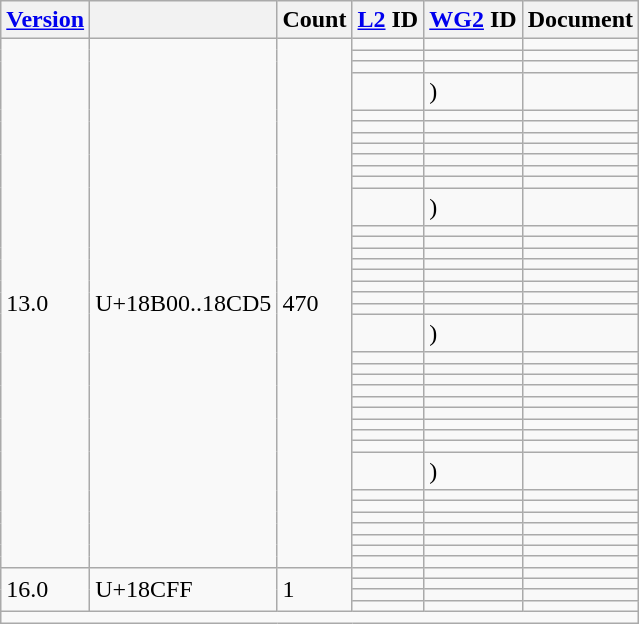<table class="wikitable collapsible sticky-header">
<tr>
<th><a href='#'>Version</a></th>
<th></th>
<th>Count</th>
<th><a href='#'>L2</a> ID</th>
<th><a href='#'>WG2</a> ID</th>
<th>Document</th>
</tr>
<tr>
<td rowspan="38">13.0</td>
<td rowspan="38">U+18B00..18CD5</td>
<td rowspan="38">470</td>
<td></td>
<td></td>
<td></td>
</tr>
<tr>
<td></td>
<td></td>
<td></td>
</tr>
<tr>
<td></td>
<td></td>
<td></td>
</tr>
<tr>
<td></td>
<td> )</td>
<td></td>
</tr>
<tr>
<td></td>
<td></td>
<td></td>
</tr>
<tr>
<td></td>
<td></td>
<td></td>
</tr>
<tr>
<td></td>
<td></td>
<td></td>
</tr>
<tr>
<td></td>
<td></td>
<td></td>
</tr>
<tr>
<td></td>
<td></td>
<td></td>
</tr>
<tr>
<td></td>
<td></td>
<td></td>
</tr>
<tr>
<td></td>
<td></td>
<td></td>
</tr>
<tr>
<td></td>
<td> )</td>
<td></td>
</tr>
<tr>
<td></td>
<td></td>
<td></td>
</tr>
<tr>
<td></td>
<td></td>
<td></td>
</tr>
<tr>
<td></td>
<td></td>
<td></td>
</tr>
<tr>
<td></td>
<td></td>
<td></td>
</tr>
<tr>
<td></td>
<td></td>
<td></td>
</tr>
<tr>
<td></td>
<td></td>
<td></td>
</tr>
<tr>
<td></td>
<td></td>
<td></td>
</tr>
<tr>
<td></td>
<td></td>
<td></td>
</tr>
<tr>
<td></td>
<td> )</td>
<td></td>
</tr>
<tr>
<td></td>
<td></td>
<td></td>
</tr>
<tr>
<td></td>
<td></td>
<td></td>
</tr>
<tr>
<td></td>
<td></td>
<td></td>
</tr>
<tr>
<td></td>
<td></td>
<td></td>
</tr>
<tr>
<td></td>
<td></td>
<td></td>
</tr>
<tr>
<td></td>
<td></td>
<td></td>
</tr>
<tr>
<td></td>
<td></td>
<td></td>
</tr>
<tr>
<td></td>
<td></td>
<td></td>
</tr>
<tr>
<td></td>
<td></td>
<td></td>
</tr>
<tr>
<td></td>
<td> )</td>
<td></td>
</tr>
<tr>
<td></td>
<td></td>
<td></td>
</tr>
<tr>
<td></td>
<td></td>
<td></td>
</tr>
<tr>
<td></td>
<td></td>
<td></td>
</tr>
<tr>
<td></td>
<td></td>
<td></td>
</tr>
<tr>
<td></td>
<td></td>
<td></td>
</tr>
<tr>
<td></td>
<td></td>
<td></td>
</tr>
<tr>
<td></td>
<td></td>
<td></td>
</tr>
<tr>
<td rowspan="4">16.0</td>
<td rowspan="4">U+18CFF</td>
<td rowspan="4">1</td>
<td></td>
<td></td>
<td></td>
</tr>
<tr>
<td></td>
<td></td>
<td></td>
</tr>
<tr>
<td></td>
<td></td>
<td></td>
</tr>
<tr>
<td></td>
<td></td>
<td></td>
</tr>
<tr class="sortbottom">
<td colspan="6"></td>
</tr>
</table>
